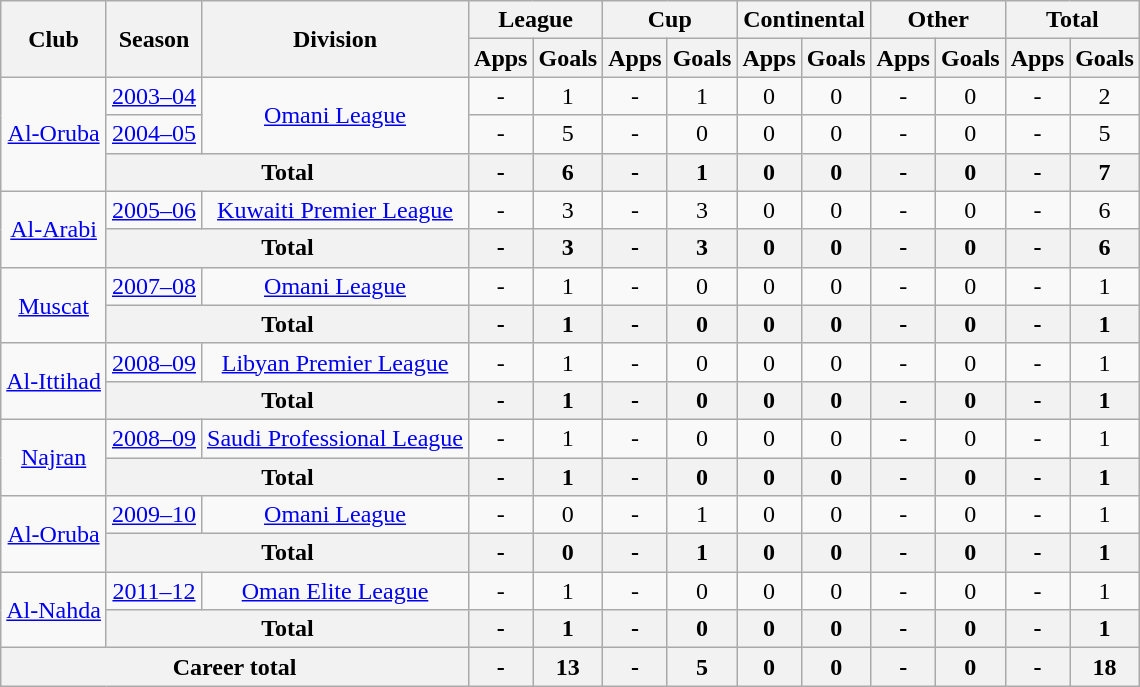<table class="wikitable" style="text-align: center;">
<tr>
<th rowspan="2">Club</th>
<th rowspan="2">Season</th>
<th rowspan="2">Division</th>
<th colspan="2">League</th>
<th colspan="2">Cup</th>
<th colspan="2">Continental</th>
<th colspan="2">Other</th>
<th colspan="2">Total</th>
</tr>
<tr>
<th>Apps</th>
<th>Goals</th>
<th>Apps</th>
<th>Goals</th>
<th>Apps</th>
<th>Goals</th>
<th>Apps</th>
<th>Goals</th>
<th>Apps</th>
<th>Goals</th>
</tr>
<tr>
<td rowspan="3"><a href='#'>Al-Oruba</a></td>
<td><a href='#'>2003–04</a></td>
<td rowspan="2"><a href='#'>Omani League</a></td>
<td>-</td>
<td>1</td>
<td>-</td>
<td>1</td>
<td>0</td>
<td>0</td>
<td>-</td>
<td>0</td>
<td>-</td>
<td>2</td>
</tr>
<tr>
<td><a href='#'>2004–05</a></td>
<td>-</td>
<td>5</td>
<td>-</td>
<td>0</td>
<td>0</td>
<td>0</td>
<td>-</td>
<td>0</td>
<td>-</td>
<td>5</td>
</tr>
<tr>
<th colspan="2">Total</th>
<th>-</th>
<th>6</th>
<th>-</th>
<th>1</th>
<th>0</th>
<th>0</th>
<th>-</th>
<th>0</th>
<th>-</th>
<th>7</th>
</tr>
<tr>
<td rowspan="2"><a href='#'>Al-Arabi</a></td>
<td><a href='#'>2005–06</a></td>
<td rowspan="1"><a href='#'>Kuwaiti Premier League</a></td>
<td>-</td>
<td>3</td>
<td>-</td>
<td>3</td>
<td>0</td>
<td>0</td>
<td>-</td>
<td>0</td>
<td>-</td>
<td>6</td>
</tr>
<tr>
<th colspan="2">Total</th>
<th>-</th>
<th>3</th>
<th>-</th>
<th>3</th>
<th>0</th>
<th>0</th>
<th>-</th>
<th>0</th>
<th>-</th>
<th>6</th>
</tr>
<tr>
<td rowspan="2"><a href='#'>Muscat</a></td>
<td><a href='#'>2007–08</a></td>
<td rowspan="1"><a href='#'>Omani League</a></td>
<td>-</td>
<td>1</td>
<td>-</td>
<td>0</td>
<td>0</td>
<td>0</td>
<td>-</td>
<td>0</td>
<td>-</td>
<td>1</td>
</tr>
<tr>
<th colspan="2">Total</th>
<th>-</th>
<th>1</th>
<th>-</th>
<th>0</th>
<th>0</th>
<th>0</th>
<th>-</th>
<th>0</th>
<th>-</th>
<th>1</th>
</tr>
<tr>
<td rowspan="2"><a href='#'>Al-Ittihad</a></td>
<td><a href='#'>2008–09</a></td>
<td rowspan="1"><a href='#'>Libyan Premier League</a></td>
<td>-</td>
<td>1</td>
<td>-</td>
<td>0</td>
<td>0</td>
<td>0</td>
<td>-</td>
<td>0</td>
<td>-</td>
<td>1</td>
</tr>
<tr>
<th colspan="2">Total</th>
<th>-</th>
<th>1</th>
<th>-</th>
<th>0</th>
<th>0</th>
<th>0</th>
<th>-</th>
<th>0</th>
<th>-</th>
<th>1</th>
</tr>
<tr>
<td rowspan="2"><a href='#'>Najran</a></td>
<td><a href='#'>2008–09</a></td>
<td rowspan="1"><a href='#'>Saudi Professional League</a></td>
<td>-</td>
<td>1</td>
<td>-</td>
<td>0</td>
<td>0</td>
<td>0</td>
<td>-</td>
<td>0</td>
<td>-</td>
<td>1</td>
</tr>
<tr>
<th colspan="2">Total</th>
<th>-</th>
<th>1</th>
<th>-</th>
<th>0</th>
<th>0</th>
<th>0</th>
<th>-</th>
<th>0</th>
<th>-</th>
<th>1</th>
</tr>
<tr>
<td rowspan="2"><a href='#'>Al-Oruba</a></td>
<td><a href='#'>2009–10</a></td>
<td rowspan="1"><a href='#'>Omani League</a></td>
<td>-</td>
<td>0</td>
<td>-</td>
<td>1</td>
<td>0</td>
<td>0</td>
<td>-</td>
<td>0</td>
<td>-</td>
<td>1</td>
</tr>
<tr>
<th colspan="2">Total</th>
<th>-</th>
<th>0</th>
<th>-</th>
<th>1</th>
<th>0</th>
<th>0</th>
<th>-</th>
<th>0</th>
<th>-</th>
<th>1</th>
</tr>
<tr>
<td rowspan="2"><a href='#'>Al-Nahda</a></td>
<td><a href='#'>2011–12</a></td>
<td rowspan="1"><a href='#'>Oman Elite League</a></td>
<td>-</td>
<td>1</td>
<td>-</td>
<td>0</td>
<td>0</td>
<td>0</td>
<td>-</td>
<td>0</td>
<td>-</td>
<td>1</td>
</tr>
<tr>
<th colspan="2">Total</th>
<th>-</th>
<th>1</th>
<th>-</th>
<th>0</th>
<th>0</th>
<th>0</th>
<th>-</th>
<th>0</th>
<th>-</th>
<th>1</th>
</tr>
<tr>
<th colspan="3">Career total</th>
<th>-</th>
<th>13</th>
<th>-</th>
<th>5</th>
<th>0</th>
<th>0</th>
<th>-</th>
<th>0</th>
<th>-</th>
<th>18</th>
</tr>
</table>
